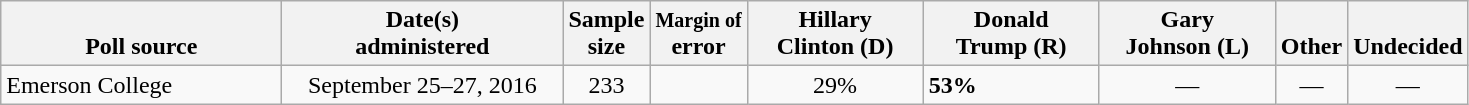<table class="wikitable">
<tr valign= bottom>
<th style="width:180px;">Poll source</th>
<th style="width:180px;">Date(s)<br>administered</th>
<th class=small>Sample<br>size</th>
<th class=small><small>Margin of</small><br>error</th>
<th style="width:110px;">Hillary<br>Clinton (D)</th>
<th style="width:110px;">Donald<br>Trump (R)</th>
<th style="width:110px;">Gary<br>Johnson (L)</th>
<th>Other</th>
<th>Undecided</th>
</tr>
<tr>
<td>Emerson College</td>
<td align=center>September 25–27, 2016</td>
<td align=center>233</td>
<td align=center></td>
<td align=center>29%</td>
<td><strong>53%</strong></td>
<td align=center>—</td>
<td align=center>—</td>
<td align=center>—</td>
</tr>
</table>
